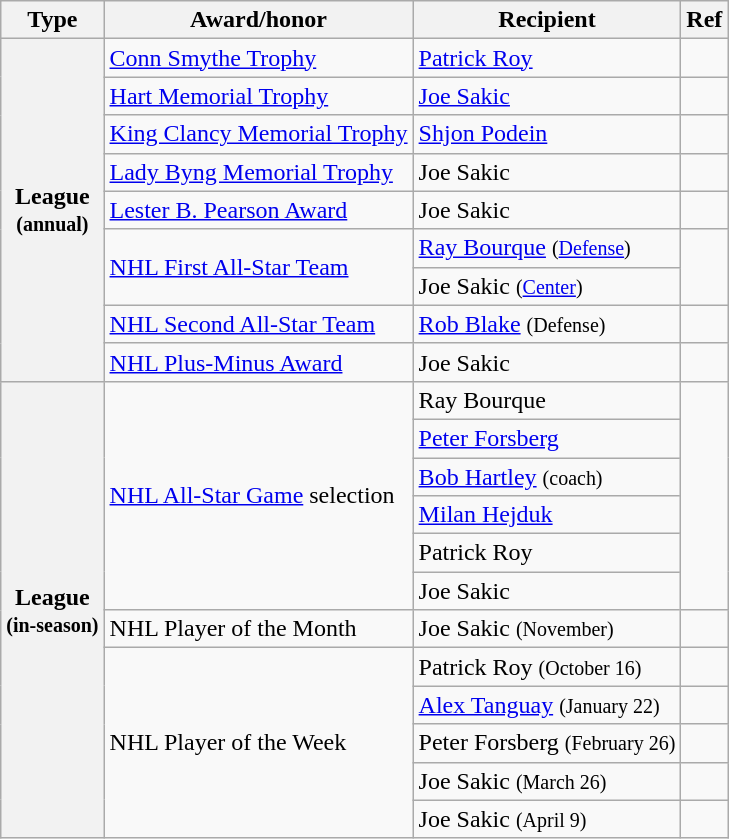<table class="wikitable">
<tr>
<th scope="col">Type</th>
<th scope="col">Award/honor</th>
<th scope="col">Recipient</th>
<th scope="col">Ref</th>
</tr>
<tr>
<th scope="row" rowspan="9">League<br><small>(annual)</small></th>
<td><a href='#'>Conn Smythe Trophy</a></td>
<td><a href='#'>Patrick Roy</a></td>
<td></td>
</tr>
<tr>
<td><a href='#'>Hart Memorial Trophy</a></td>
<td><a href='#'>Joe Sakic</a></td>
<td></td>
</tr>
<tr>
<td><a href='#'>King Clancy Memorial Trophy</a></td>
<td><a href='#'>Shjon Podein</a></td>
<td></td>
</tr>
<tr>
<td><a href='#'>Lady Byng Memorial Trophy</a></td>
<td>Joe Sakic</td>
<td></td>
</tr>
<tr>
<td><a href='#'>Lester B. Pearson Award</a></td>
<td>Joe Sakic</td>
<td></td>
</tr>
<tr>
<td rowspan="2"><a href='#'>NHL First All-Star Team</a></td>
<td><a href='#'>Ray Bourque</a> <small>(<a href='#'>Defense</a>)</small></td>
<td rowspan="2"></td>
</tr>
<tr>
<td>Joe Sakic <small>(<a href='#'>Center</a>)</small></td>
</tr>
<tr>
<td><a href='#'>NHL Second All-Star Team</a></td>
<td><a href='#'>Rob Blake</a> <small>(Defense)</small></td>
<td></td>
</tr>
<tr>
<td><a href='#'>NHL Plus-Minus Award</a></td>
<td>Joe Sakic</td>
<td></td>
</tr>
<tr>
<th scope="row" rowspan="12">League<br><small>(in-season)</small></th>
<td rowspan="6"><a href='#'>NHL All-Star Game</a> selection</td>
<td>Ray Bourque</td>
<td rowspan="6"></td>
</tr>
<tr>
<td><a href='#'>Peter Forsberg</a></td>
</tr>
<tr>
<td><a href='#'>Bob Hartley</a> <small>(coach)</small></td>
</tr>
<tr>
<td><a href='#'>Milan Hejduk</a></td>
</tr>
<tr>
<td>Patrick Roy</td>
</tr>
<tr>
<td>Joe Sakic</td>
</tr>
<tr>
<td>NHL Player of the Month</td>
<td>Joe Sakic <small>(November)</small></td>
<td></td>
</tr>
<tr>
<td rowspan="5">NHL Player of the Week</td>
<td>Patrick Roy <small>(October 16)</small></td>
<td></td>
</tr>
<tr>
<td><a href='#'>Alex Tanguay</a> <small>(January 22)</small></td>
<td></td>
</tr>
<tr>
<td>Peter Forsberg <small>(February 26)</small></td>
<td></td>
</tr>
<tr>
<td>Joe Sakic <small>(March 26)</small></td>
<td></td>
</tr>
<tr>
<td>Joe Sakic <small>(April 9)</small></td>
<td></td>
</tr>
</table>
